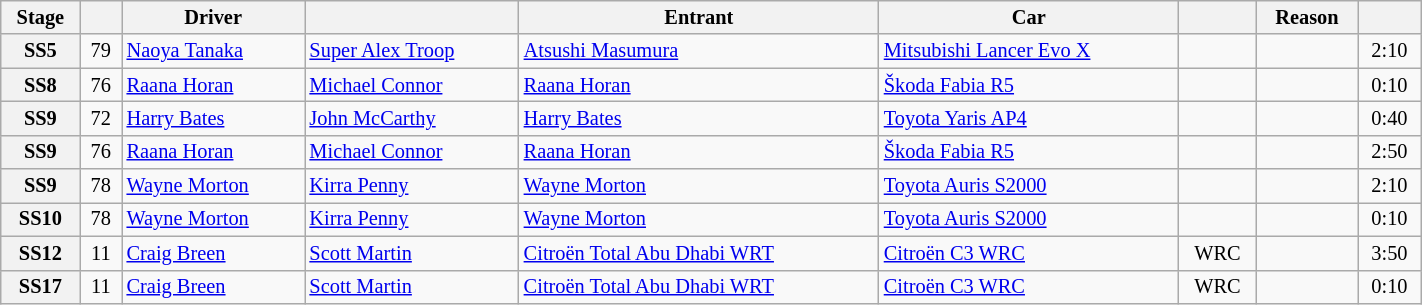<table class="wikitable" width=75% style="font-size: 85%;">
<tr>
<th>Stage</th>
<th></th>
<th>Driver</th>
<th></th>
<th>Entrant</th>
<th>Car</th>
<th></th>
<th>Reason</th>
<th></th>
</tr>
<tr>
<th>SS5</th>
<td align="center">79</td>
<td> <a href='#'>Naoya Tanaka</a></td>
<td> <a href='#'>Super Alex Troop</a></td>
<td> <a href='#'>Atsushi Masumura</a></td>
<td><a href='#'>Mitsubishi Lancer Evo X</a></td>
<td></td>
<td></td>
<td align="center">2:10</td>
</tr>
<tr>
<th>SS8</th>
<td align="center">76</td>
<td> <a href='#'>Raana Horan</a></td>
<td> <a href='#'>Michael Connor</a></td>
<td> <a href='#'>Raana Horan</a></td>
<td><a href='#'>Škoda Fabia R5</a></td>
<td></td>
<td></td>
<td align="center">0:10</td>
</tr>
<tr>
<th>SS9</th>
<td align="center">72</td>
<td> <a href='#'>Harry Bates</a></td>
<td> <a href='#'>John McCarthy</a></td>
<td> <a href='#'>Harry Bates</a></td>
<td><a href='#'>Toyota Yaris AP4</a></td>
<td></td>
<td></td>
<td align="center">0:40</td>
</tr>
<tr>
<th>SS9</th>
<td align="center">76</td>
<td> <a href='#'>Raana Horan</a></td>
<td> <a href='#'>Michael Connor</a></td>
<td> <a href='#'>Raana Horan</a></td>
<td><a href='#'>Škoda Fabia R5</a></td>
<td></td>
<td></td>
<td align="center">2:50</td>
</tr>
<tr>
<th>SS9</th>
<td align="center">78</td>
<td> <a href='#'>Wayne Morton</a></td>
<td> <a href='#'>Kirra Penny</a></td>
<td> <a href='#'>Wayne Morton</a></td>
<td><a href='#'>Toyota Auris S2000</a></td>
<td></td>
<td></td>
<td align="center">2:10</td>
</tr>
<tr>
<th>SS10</th>
<td align="center">78</td>
<td> <a href='#'>Wayne Morton</a></td>
<td> <a href='#'>Kirra Penny</a></td>
<td> <a href='#'>Wayne Morton</a></td>
<td><a href='#'>Toyota Auris S2000</a></td>
<td></td>
<td></td>
<td align="center">0:10</td>
</tr>
<tr>
<th>SS12</th>
<td align="center">11</td>
<td> <a href='#'>Craig Breen</a></td>
<td> <a href='#'>Scott Martin</a></td>
<td> <a href='#'>Citroën Total Abu Dhabi WRT</a></td>
<td><a href='#'>Citroën C3 WRC</a></td>
<td align="center">WRC</td>
<td></td>
<td align="center">3:50</td>
</tr>
<tr>
<th>SS17</th>
<td align="center">11</td>
<td> <a href='#'>Craig Breen</a></td>
<td> <a href='#'>Scott Martin</a></td>
<td> <a href='#'>Citroën Total Abu Dhabi WRT</a></td>
<td><a href='#'>Citroën C3 WRC</a></td>
<td align="center">WRC</td>
<td></td>
<td align="center">0:10</td>
</tr>
</table>
